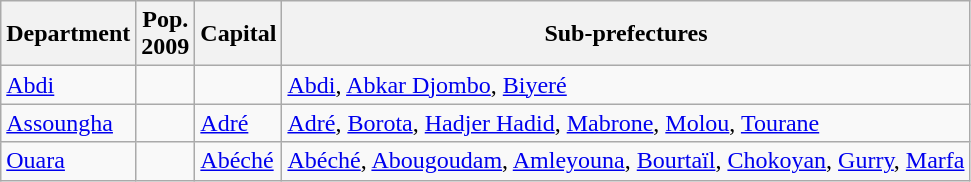<table class="wikitable">
<tr>
<th>Department</th>
<th>Pop.<br>2009</th>
<th>Capital</th>
<th>Sub-prefectures</th>
</tr>
<tr>
<td><a href='#'>Abdi</a></td>
<td align="right"></td>
<td></td>
<td><a href='#'>Abdi</a>, <a href='#'>Abkar Djombo</a>, <a href='#'>Biyeré</a></td>
</tr>
<tr>
<td><a href='#'>Assoungha</a></td>
<td align="right"></td>
<td><a href='#'>Adré</a></td>
<td><a href='#'>Adré</a>, <a href='#'>Borota</a>, <a href='#'>Hadjer Hadid</a>, <a href='#'>Mabrone</a>, <a href='#'>Molou</a>, <a href='#'>Tourane</a></td>
</tr>
<tr>
<td><a href='#'>Ouara</a></td>
<td align="right"></td>
<td><a href='#'>Abéché</a></td>
<td><a href='#'>Abéché</a>, <a href='#'>Abougoudam</a>, <a href='#'>Amleyouna</a>, <a href='#'>Bourtaïl</a>, <a href='#'>Chokoyan</a>, <a href='#'>Gurry</a>, <a href='#'>Marfa</a></td>
</tr>
</table>
